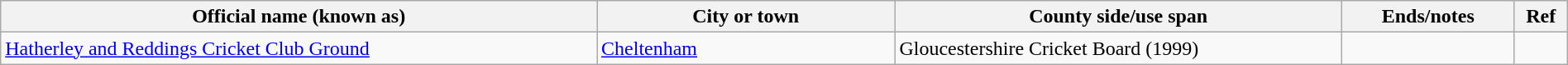<table class="wikitable" style="width:100%;">
<tr>
<th style="width:20%;">Official name (known as)</th>
<th style="width:10%;">City or town</th>
<th style="width:15%;">County side/use span</th>
<th width=5%>Ends/notes</th>
<th width=1%>Ref</th>
</tr>
<tr>
<td><a href='#'>Hatherley and Reddings Cricket Club Ground</a></td>
<td><a href='#'>Cheltenham</a></td>
<td>Gloucestershire Cricket Board (1999)</td>
<td></td>
<td></td>
</tr>
</table>
